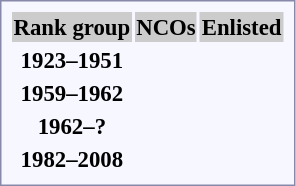<table style="border:1px solid #8888aa; background-color:#f7f8ff; padding:5px; font-size:95%; margin: 0px 12px 12px 0px; text-align:center;">
<tr style="background-color:#CCCCCC;">
<th>Rank group</th>
<th colspan=6>NCOs</th>
<th colspan=4>Enlisted</th>
</tr>
<tr>
<td rowspan=2><strong>1923–1951</strong></td>
<td></td>
<td></td>
<td></td>
<td></td>
<td></td>
<td></td>
<td></td>
<td></td>
<td></td>
<td></td>
</tr>
<tr>
<td></td>
<td></td>
<td></td>
<td></td>
<td></td>
<td></td>
<td></td>
<td></td>
<td></td>
<td></td>
</tr>
<tr>
<td rowspan=2><strong>1959–1962</strong></td>
<td></td>
<td></td>
<td></td>
<td></td>
<td></td>
<td></td>
<td></td>
<td></td>
<td></td>
<td></td>
</tr>
<tr>
<td></td>
<td></td>
<td></td>
<td></td>
<td></td>
<td></td>
<td></td>
<td></td>
<td></td>
<td></td>
</tr>
<tr>
<td rowspan=2><strong>1962–?</strong></td>
<td></td>
</tr>
<tr>
<td></td>
<td></td>
<td></td>
<td></td>
<td></td>
<td></td>
<td></td>
<td></td>
<td></td>
<td></td>
</tr>
<tr>
<td rowspan=2><strong>1982–2008</strong></td>
<td></td>
</tr>
<tr>
<td></td>
<td></td>
<td></td>
<td></td>
<td></td>
<td></td>
<td></td>
<td></td>
<td></td>
<td></td>
</tr>
</table>
